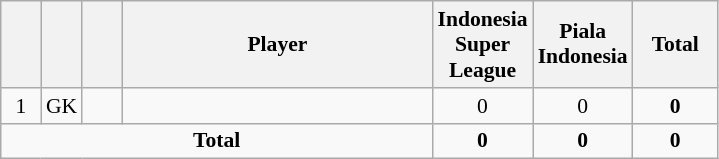<table class="wikitable" style="font-size: 90%; text-align: center;">
<tr>
<th width=20></th>
<th width=20></th>
<th width=20></th>
<th width=200>Player</th>
<th width=50>Indonesia Super League</th>
<th width=50>Piala Indonesia</th>
<th width=50><strong>Total</strong></th>
</tr>
<tr>
<td>1</td>
<td>GK</td>
<td></td>
<td align=left></td>
<td>0</td>
<td>0</td>
<td><strong>0</strong></td>
</tr>
<tr>
<td colspan="4"><strong>Total</strong></td>
<td><strong>0</strong></td>
<td><strong>0</strong></td>
<td><strong>0</strong></td>
</tr>
</table>
